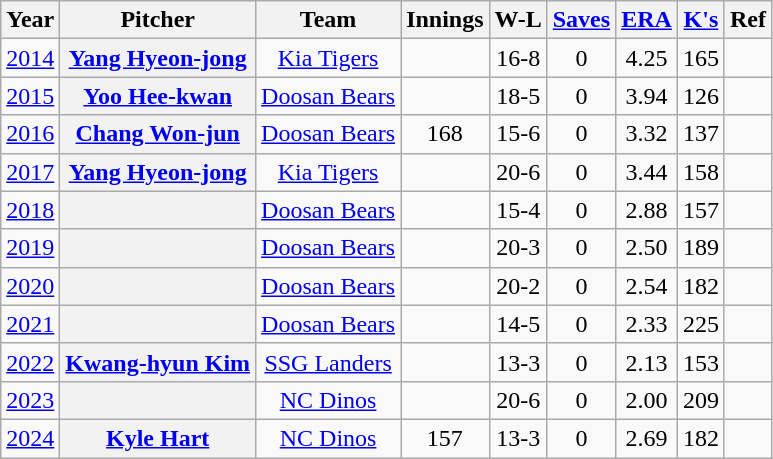<table class="wikitable sortable plainrowheaders" style="text-align:center">
<tr>
<th scope="col">Year</th>
<th scope="col">Pitcher</th>
<th scope="col">Team</th>
<th scope="col">Innings</th>
<th scope="col">W-L</th>
<th scope="col"><a href='#'>Saves</a></th>
<th scope="col"><a href='#'>ERA</a></th>
<th scope="col"><a href='#'>K's</a></th>
<th scope="col" class=unsortable>Ref</th>
</tr>
<tr>
<td><a href='#'>2014</a></td>
<th scope="row"><a href='#'>Yang Hyeon-jong</a></th>
<td><a href='#'>Kia Tigers</a></td>
<td></td>
<td>16-8</td>
<td>0</td>
<td>4.25</td>
<td>165</td>
<td></td>
</tr>
<tr>
<td><a href='#'>2015</a></td>
<th scope="row"><a href='#'>Yoo Hee-kwan</a></th>
<td><a href='#'>Doosan Bears</a></td>
<td></td>
<td>18-5</td>
<td>0</td>
<td>3.94</td>
<td>126</td>
<td></td>
</tr>
<tr>
<td><a href='#'>2016</a></td>
<th scope="row"><a href='#'>Chang Won-jun</a></th>
<td><a href='#'>Doosan Bears</a></td>
<td>168</td>
<td>15-6</td>
<td>0</td>
<td>3.32</td>
<td>137</td>
<td></td>
</tr>
<tr>
<td><a href='#'>2017</a></td>
<th scope="row"><a href='#'>Yang Hyeon-jong</a></th>
<td><a href='#'>Kia Tigers</a></td>
<td></td>
<td>20-6</td>
<td>0</td>
<td>3.44</td>
<td>158</td>
<td></td>
</tr>
<tr>
<td><a href='#'>2018</a></td>
<th scope="row"></th>
<td><a href='#'>Doosan Bears</a></td>
<td></td>
<td>15-4</td>
<td>0</td>
<td>2.88</td>
<td>157</td>
<td></td>
</tr>
<tr>
<td><a href='#'>2019</a></td>
<th scope="row"></th>
<td><a href='#'>Doosan Bears</a></td>
<td></td>
<td>20-3</td>
<td>0</td>
<td>2.50</td>
<td>189</td>
<td></td>
</tr>
<tr>
<td><a href='#'>2020</a></td>
<th scope="row"></th>
<td><a href='#'>Doosan Bears</a></td>
<td></td>
<td>20-2</td>
<td>0</td>
<td>2.54</td>
<td>182</td>
<td></td>
</tr>
<tr>
<td><a href='#'>2021</a></td>
<th scope="row"></th>
<td><a href='#'>Doosan Bears</a></td>
<td></td>
<td>14-5</td>
<td>0</td>
<td>2.33</td>
<td>225</td>
<td></td>
</tr>
<tr>
<td><a href='#'>2022</a></td>
<th scope="row"><a href='#'>Kwang-hyun Kim</a></th>
<td><a href='#'>SSG Landers</a></td>
<td></td>
<td>13-3</td>
<td>0</td>
<td>2.13</td>
<td>153</td>
<td></td>
</tr>
<tr>
<td><a href='#'>2023</a></td>
<th scope="row"></th>
<td><a href='#'>NC Dinos</a></td>
<td></td>
<td>20-6</td>
<td>0</td>
<td>2.00</td>
<td>209</td>
<td></td>
</tr>
<tr>
<td><a href='#'>2024</a></td>
<th scope="row"><a href='#'>Kyle Hart</a></th>
<td><a href='#'>NC Dinos</a></td>
<td>157</td>
<td>13-3</td>
<td>0</td>
<td>2.69</td>
<td>182</td>
<td></td>
</tr>
</table>
